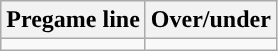<table class="wikitable">
<tr align="center">
<th>Pregame line</th>
<th>Over/under</th>
</tr>
<tr align="center">
<td></td>
<td></td>
</tr>
</table>
